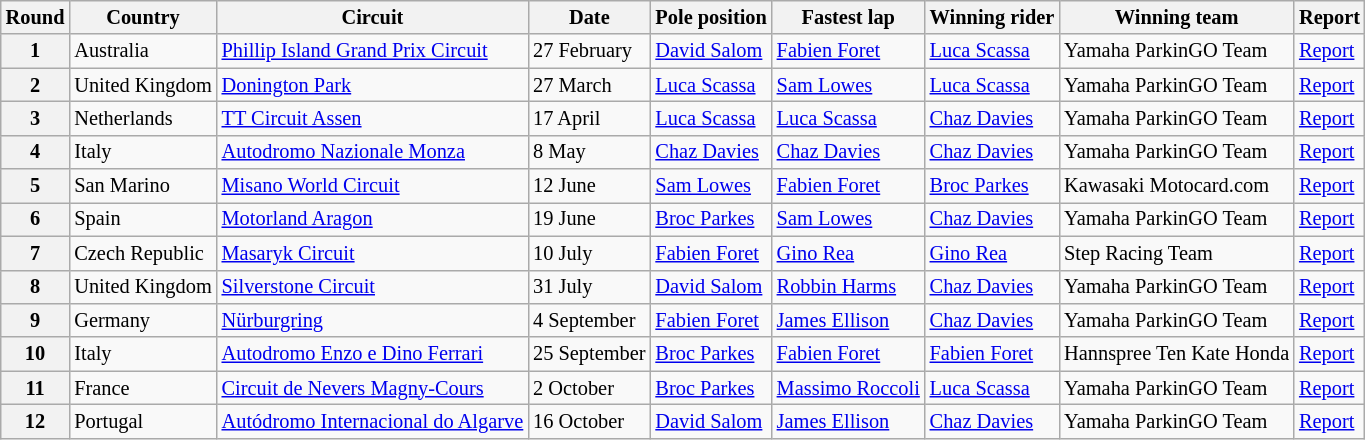<table class="wikitable" style="font-size: 85%; text-align: left">
<tr>
<th>Round</th>
<th>Country</th>
<th>Circuit</th>
<th>Date</th>
<th>Pole position</th>
<th>Fastest lap</th>
<th>Winning rider</th>
<th>Winning team</th>
<th>Report</th>
</tr>
<tr>
<th>1</th>
<td> Australia</td>
<td><a href='#'>Phillip Island Grand Prix Circuit</a></td>
<td>27 February</td>
<td> <a href='#'>David Salom</a></td>
<td> <a href='#'>Fabien Foret</a></td>
<td> <a href='#'>Luca Scassa</a></td>
<td>Yamaha ParkinGO Team</td>
<td><a href='#'>Report</a></td>
</tr>
<tr>
<th>2</th>
<td> United Kingdom</td>
<td><a href='#'>Donington Park</a></td>
<td>27 March</td>
<td> <a href='#'>Luca Scassa</a></td>
<td> <a href='#'>Sam Lowes</a></td>
<td> <a href='#'>Luca Scassa</a></td>
<td>Yamaha ParkinGO Team</td>
<td><a href='#'>Report</a></td>
</tr>
<tr>
<th>3</th>
<td> Netherlands</td>
<td><a href='#'>TT Circuit Assen</a></td>
<td>17 April</td>
<td> <a href='#'>Luca Scassa</a></td>
<td> <a href='#'>Luca Scassa</a></td>
<td> <a href='#'>Chaz Davies</a></td>
<td>Yamaha ParkinGO Team</td>
<td><a href='#'>Report</a></td>
</tr>
<tr>
<th>4</th>
<td> Italy</td>
<td><a href='#'>Autodromo Nazionale Monza</a></td>
<td>8 May</td>
<td> <a href='#'>Chaz Davies</a></td>
<td> <a href='#'>Chaz Davies</a></td>
<td> <a href='#'>Chaz Davies</a></td>
<td>Yamaha ParkinGO Team</td>
<td><a href='#'>Report</a></td>
</tr>
<tr>
<th>5</th>
<td> San Marino</td>
<td><a href='#'>Misano World Circuit</a></td>
<td>12 June</td>
<td> <a href='#'>Sam Lowes</a></td>
<td> <a href='#'>Fabien Foret</a></td>
<td> <a href='#'>Broc Parkes</a></td>
<td>Kawasaki Motocard.com</td>
<td><a href='#'>Report</a></td>
</tr>
<tr>
<th>6</th>
<td> Spain</td>
<td><a href='#'>Motorland Aragon</a></td>
<td>19 June</td>
<td> <a href='#'>Broc Parkes</a></td>
<td> <a href='#'>Sam Lowes</a></td>
<td> <a href='#'>Chaz Davies</a></td>
<td>Yamaha ParkinGO Team</td>
<td><a href='#'>Report</a></td>
</tr>
<tr>
<th>7</th>
<td> Czech Republic</td>
<td><a href='#'>Masaryk Circuit</a></td>
<td>10 July</td>
<td> <a href='#'>Fabien Foret</a></td>
<td> <a href='#'>Gino Rea</a></td>
<td> <a href='#'>Gino Rea</a></td>
<td>Step Racing Team</td>
<td><a href='#'>Report</a></td>
</tr>
<tr>
<th>8</th>
<td> United Kingdom</td>
<td><a href='#'>Silverstone Circuit</a></td>
<td>31 July</td>
<td> <a href='#'>David Salom</a></td>
<td> <a href='#'>Robbin Harms</a></td>
<td> <a href='#'>Chaz Davies</a></td>
<td>Yamaha ParkinGO Team</td>
<td><a href='#'>Report</a></td>
</tr>
<tr>
<th>9</th>
<td> Germany</td>
<td><a href='#'>Nürburgring</a></td>
<td>4 September</td>
<td> <a href='#'>Fabien Foret</a></td>
<td> <a href='#'>James Ellison</a></td>
<td> <a href='#'>Chaz Davies</a></td>
<td>Yamaha ParkinGO Team</td>
<td><a href='#'>Report</a></td>
</tr>
<tr>
<th>10</th>
<td> Italy</td>
<td><a href='#'>Autodromo Enzo e Dino Ferrari</a></td>
<td>25 September</td>
<td> <a href='#'>Broc Parkes</a></td>
<td> <a href='#'>Fabien Foret</a></td>
<td> <a href='#'>Fabien Foret</a></td>
<td>Hannspree Ten Kate Honda</td>
<td><a href='#'>Report</a></td>
</tr>
<tr>
<th>11</th>
<td> France</td>
<td><a href='#'>Circuit de Nevers Magny-Cours</a></td>
<td>2 October</td>
<td> <a href='#'>Broc Parkes</a></td>
<td> <a href='#'>Massimo Roccoli</a></td>
<td> <a href='#'>Luca Scassa</a></td>
<td>Yamaha ParkinGO Team</td>
<td><a href='#'>Report</a></td>
</tr>
<tr>
<th>12</th>
<td> Portugal</td>
<td><a href='#'>Autódromo Internacional do Algarve</a></td>
<td>16 October</td>
<td> <a href='#'>David Salom</a></td>
<td> <a href='#'>James Ellison</a></td>
<td> <a href='#'>Chaz Davies</a></td>
<td>Yamaha ParkinGO Team</td>
<td><a href='#'>Report</a></td>
</tr>
</table>
